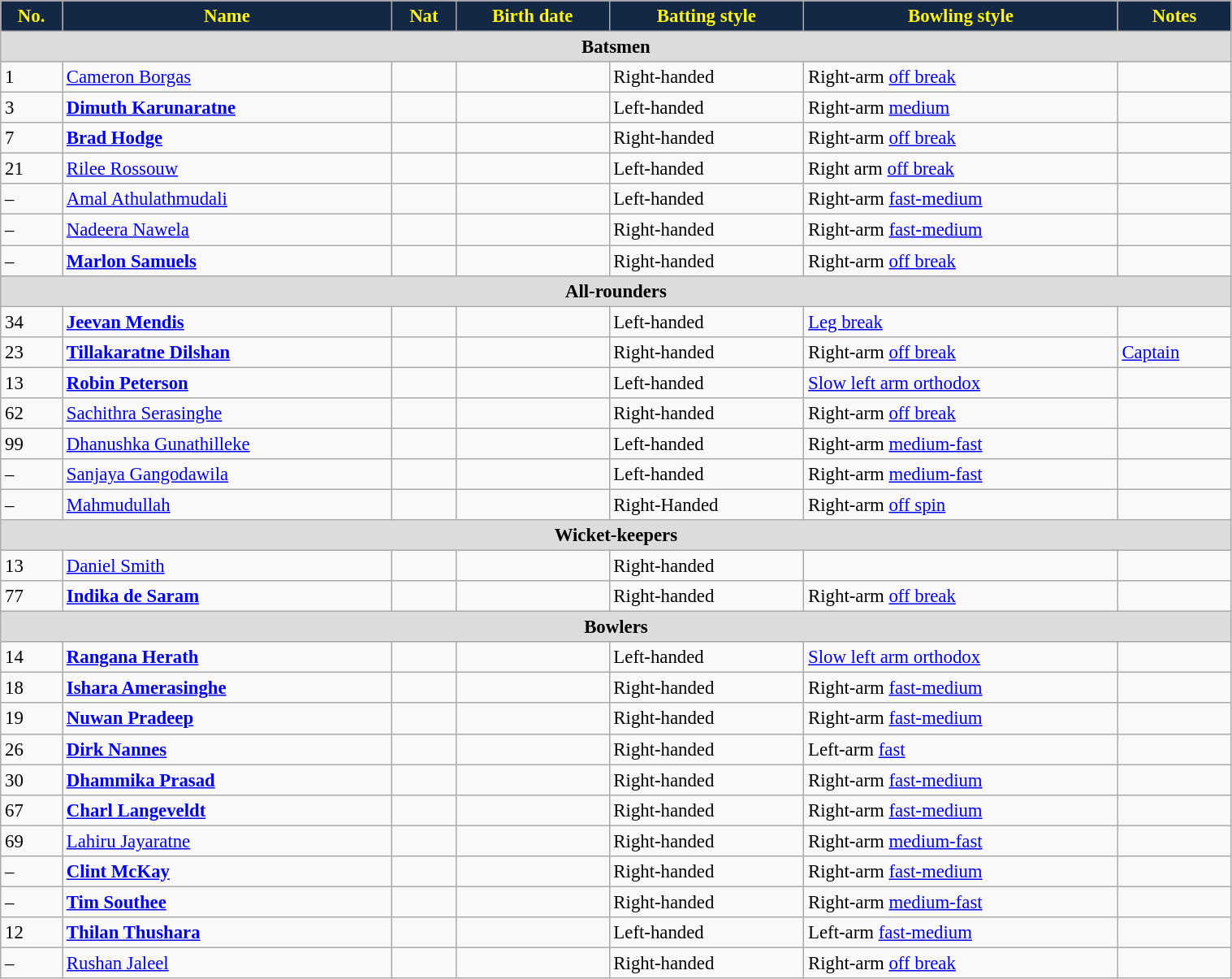<table class="wikitable" style="font-size:95%;" width="80%">
<tr style="color:#FFF911">
<th style="background:#142745">No.</th>
<th style="background:#142745">Name</th>
<th style="background:#142745">Nat</th>
<th style="background:#142745">Birth date</th>
<th style="background:#142745">Batting style</th>
<th style="background:#142745">Bowling style</th>
<th style="background:#142745">Notes</th>
</tr>
<tr>
<th colspan="7" style="background: #DCDCDC" align=right>Batsmen</th>
</tr>
<tr>
<td>1</td>
<td><a href='#'>Cameron Borgas</a></td>
<td style="text-align:center"></td>
<td></td>
<td>Right-handed</td>
<td>Right-arm <a href='#'>off break</a></td>
<td></td>
</tr>
<tr>
<td>3</td>
<td><strong><a href='#'>Dimuth Karunaratne</a></strong></td>
<td style="text-align:center"></td>
<td></td>
<td>Left-handed</td>
<td>Right-arm <a href='#'>medium</a></td>
<td></td>
</tr>
<tr>
<td>7</td>
<td><strong><a href='#'>Brad Hodge</a></strong></td>
<td style="text-align:center"></td>
<td></td>
<td>Right-handed</td>
<td>Right-arm <a href='#'>off break</a></td>
<td></td>
</tr>
<tr>
<td>21</td>
<td><a href='#'>Rilee Rossouw</a></td>
<td style="text-align:center"></td>
<td></td>
<td>Left-handed</td>
<td>Right arm <a href='#'>off break</a></td>
<td></td>
</tr>
<tr>
<td>–</td>
<td><a href='#'>Amal Athulathmudali</a></td>
<td style="text-align:center"></td>
<td></td>
<td>Left-handed</td>
<td>Right-arm <a href='#'>fast-medium</a></td>
<td></td>
</tr>
<tr>
<td>–</td>
<td><a href='#'>Nadeera Nawela</a></td>
<td style="text-align:center"></td>
<td></td>
<td>Right-handed</td>
<td>Right-arm <a href='#'>fast-medium</a></td>
<td></td>
</tr>
<tr>
<td>–</td>
<td><strong><a href='#'>Marlon Samuels</a></strong></td>
<td style="text-align:center"></td>
<td></td>
<td>Right-handed</td>
<td>Right-arm <a href='#'>off break</a></td>
<td></td>
</tr>
<tr>
<th colspan="7" style="background: #DCDCDC" align=right>All-rounders</th>
</tr>
<tr>
<td>34</td>
<td><strong><a href='#'>Jeevan Mendis</a></strong></td>
<td style="text-align:center"></td>
<td></td>
<td>Left-handed</td>
<td><a href='#'>Leg break</a></td>
<td></td>
</tr>
<tr>
<td>23</td>
<td><strong><a href='#'>Tillakaratne Dilshan</a></strong></td>
<td style="text-align:center"></td>
<td></td>
<td>Right-handed</td>
<td>Right-arm <a href='#'>off break</a></td>
<td><a href='#'>Captain</a></td>
</tr>
<tr>
<td>13</td>
<td><strong><a href='#'>Robin Peterson</a></strong></td>
<td style="text-align:center"></td>
<td></td>
<td>Left-handed</td>
<td><a href='#'>Slow left arm orthodox</a></td>
<td></td>
</tr>
<tr>
<td>62</td>
<td><a href='#'>Sachithra Serasinghe</a></td>
<td style="text-align:center"></td>
<td></td>
<td>Right-handed</td>
<td>Right-arm <a href='#'>off break</a></td>
<td></td>
</tr>
<tr>
<td>99</td>
<td><a href='#'>Dhanushka Gunathilleke</a></td>
<td style="text-align:center"></td>
<td></td>
<td>Left-handed</td>
<td>Right-arm <a href='#'>medium-fast</a></td>
<td></td>
</tr>
<tr>
<td>–</td>
<td><a href='#'>Sanjaya Gangodawila</a></td>
<td style="text-align:center"></td>
<td></td>
<td>Left-handed</td>
<td>Right-arm <a href='#'>medium-fast</a></td>
<td></td>
</tr>
<tr>
<td>–</td>
<td><a href='#'>Mahmudullah</a></td>
<td style="text-align:center"></td>
<td></td>
<td>Right-Handed</td>
<td>Right-arm <a href='#'>off spin</a></td>
<td></td>
</tr>
<tr>
<th colspan="7" style="background: #DCDCDC" align=right>Wicket-keepers</th>
</tr>
<tr>
<td>13</td>
<td><a href='#'>Daniel Smith</a></td>
<td style="text-align:center"></td>
<td></td>
<td>Right-handed</td>
<td></td>
<td></td>
</tr>
<tr>
<td>77</td>
<td><strong><a href='#'>Indika de Saram</a></strong></td>
<td style="text-align:center"></td>
<td></td>
<td>Right-handed</td>
<td>Right-arm <a href='#'>off break</a></td>
<td></td>
</tr>
<tr>
<th colspan="7" style="background: #DCDCDC" align=right>Bowlers</th>
</tr>
<tr>
<td>14</td>
<td><strong><a href='#'>Rangana Herath</a></strong></td>
<td style="text-align:center"></td>
<td></td>
<td>Left-handed</td>
<td><a href='#'>Slow left arm orthodox</a></td>
<td></td>
</tr>
<tr>
<td>18</td>
<td><strong><a href='#'>Ishara Amerasinghe</a></strong></td>
<td style="text-align:center"></td>
<td></td>
<td>Right-handed</td>
<td>Right-arm <a href='#'>fast-medium</a></td>
<td></td>
</tr>
<tr>
<td>19</td>
<td><strong><a href='#'>Nuwan Pradeep</a></strong></td>
<td style="text-align:center"></td>
<td></td>
<td>Right-handed</td>
<td>Right-arm <a href='#'>fast-medium</a></td>
<td></td>
</tr>
<tr>
<td>26</td>
<td><strong><a href='#'>Dirk Nannes</a></strong></td>
<td style="text-align:center"></td>
<td></td>
<td>Right-handed</td>
<td>Left-arm <a href='#'>fast</a></td>
<td></td>
</tr>
<tr>
<td>30</td>
<td><strong><a href='#'>Dhammika Prasad</a></strong></td>
<td style="text-align:center"></td>
<td></td>
<td>Right-handed</td>
<td>Right-arm <a href='#'>fast-medium</a></td>
<td></td>
</tr>
<tr>
<td>67</td>
<td><strong><a href='#'>Charl Langeveldt</a></strong></td>
<td style="text-align:center"></td>
<td></td>
<td>Right-handed</td>
<td>Right-arm <a href='#'>fast-medium</a></td>
<td></td>
</tr>
<tr>
<td>69</td>
<td><a href='#'>Lahiru Jayaratne</a></td>
<td style="text-align:center"></td>
<td></td>
<td>Right-handed</td>
<td>Right-arm <a href='#'>medium-fast</a></td>
<td></td>
</tr>
<tr>
<td>–</td>
<td><strong><a href='#'>Clint McKay</a></strong></td>
<td style="text-align:center"></td>
<td></td>
<td>Right-handed</td>
<td>Right-arm <a href='#'>fast-medium</a></td>
<td></td>
</tr>
<tr>
<td>–</td>
<td><strong><a href='#'>Tim Southee</a></strong></td>
<td style="text-align:center"></td>
<td></td>
<td>Right-handed</td>
<td>Right-arm <a href='#'>medium-fast</a></td>
<td></td>
</tr>
<tr>
<td>12</td>
<td><strong><a href='#'>Thilan Thushara</a></strong></td>
<td style="text-align:center"></td>
<td></td>
<td>Left-handed</td>
<td>Left-arm <a href='#'>fast-medium</a></td>
<td></td>
</tr>
<tr>
<td>–</td>
<td><a href='#'>Rushan Jaleel</a></td>
<td style="text-align:center"></td>
<td></td>
<td>Right-handed</td>
<td>Right-arm <a href='#'>off break</a></td>
<td></td>
</tr>
</table>
